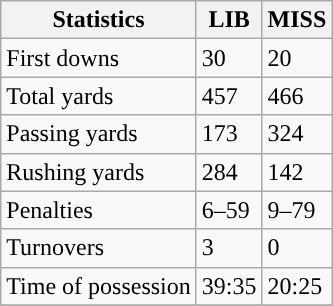<table class="wikitable" style="float: left;">
<tr>
<th>Statistics</th>
<th>LIB</th>
<th>MISS</th>
</tr>
<tr>
<td>First downs</td>
<td>30</td>
<td>20</td>
</tr>
<tr>
<td>Total yards</td>
<td>457</td>
<td>466</td>
</tr>
<tr>
<td>Passing yards</td>
<td>173</td>
<td>324</td>
</tr>
<tr>
<td>Rushing yards</td>
<td>284</td>
<td>142</td>
</tr>
<tr>
<td>Penalties</td>
<td>6–59</td>
<td>9–79</td>
</tr>
<tr>
<td>Turnovers</td>
<td>3</td>
<td>0</td>
</tr>
<tr>
<td>Time of possession</td>
<td>39:35</td>
<td>20:25</td>
</tr>
<tr>
</tr>
</table>
